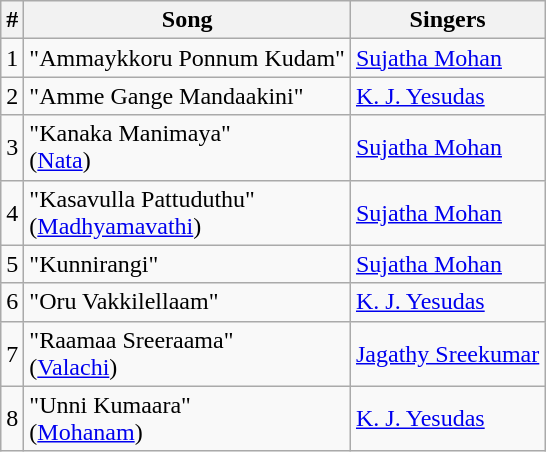<table class="wikitable">
<tr>
<th>#</th>
<th>Song</th>
<th>Singers</th>
</tr>
<tr>
<td>1</td>
<td>"Ammaykkoru Ponnum Kudam"</td>
<td><a href='#'>Sujatha Mohan</a></td>
</tr>
<tr>
<td>2</td>
<td>"Amme Gange Mandaakini"</td>
<td><a href='#'>K. J. Yesudas</a></td>
</tr>
<tr>
<td>3</td>
<td>"Kanaka Manimaya"  <br> (<a href='#'>Nata</a>)</td>
<td><a href='#'>Sujatha Mohan</a></td>
</tr>
<tr>
<td>4</td>
<td>"Kasavulla Pattuduthu"  <br> (<a href='#'>Madhyamavathi</a>)</td>
<td><a href='#'>Sujatha Mohan</a></td>
</tr>
<tr>
<td>5</td>
<td>"Kunnirangi"</td>
<td><a href='#'>Sujatha Mohan</a></td>
</tr>
<tr>
<td>6</td>
<td>"Oru Vakkilellaam"</td>
<td><a href='#'>K. J. Yesudas</a></td>
</tr>
<tr>
<td>7</td>
<td>"Raamaa Sreeraama"   <br>(<a href='#'>Valachi</a>)</td>
<td><a href='#'>Jagathy Sreekumar</a></td>
</tr>
<tr>
<td>8</td>
<td>"Unni Kumaara"  <br>(<a href='#'>Mohanam</a>)</td>
<td><a href='#'>K. J. Yesudas</a></td>
</tr>
</table>
